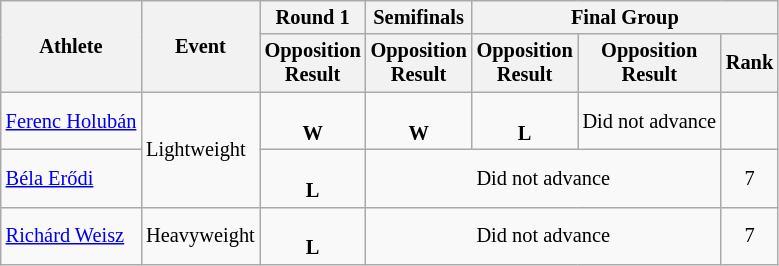<table class=wikitable style="font-size:85%">
<tr>
<th rowspan=2>Athlete</th>
<th rowspan=2>Event</th>
<th>Round 1</th>
<th>Semifinals</th>
<th colspan=3>Final Group</th>
</tr>
<tr>
<th>Opposition<br>Result</th>
<th>Opposition<br>Result</th>
<th>Opposition<br>Result</th>
<th>Opposition<br>Result</th>
<th>Rank</th>
</tr>
<tr>
<td><a href='#'>Ferenc Holubán</a></td>
<td rowspan=2>Lightweight</td>
<td align=center><br><strong>W</strong></td>
<td align=center><br><strong>W</strong></td>
<td align=center><br><strong>L</strong></td>
<td align=center>Did not advance</td>
<td align=center></td>
</tr>
<tr>
<td><a href='#'>Béla Erődi</a></td>
<td align=center><br><strong>L</strong></td>
<td align=center colspan=3>Did not advance</td>
<td align=center>7</td>
</tr>
<tr>
<td><a href='#'>Richárd Weisz</a></td>
<td>Heavyweight</td>
<td align=center><br><strong>L</strong></td>
<td align=center colspan=3>Did not advance</td>
<td align=center>7</td>
</tr>
</table>
